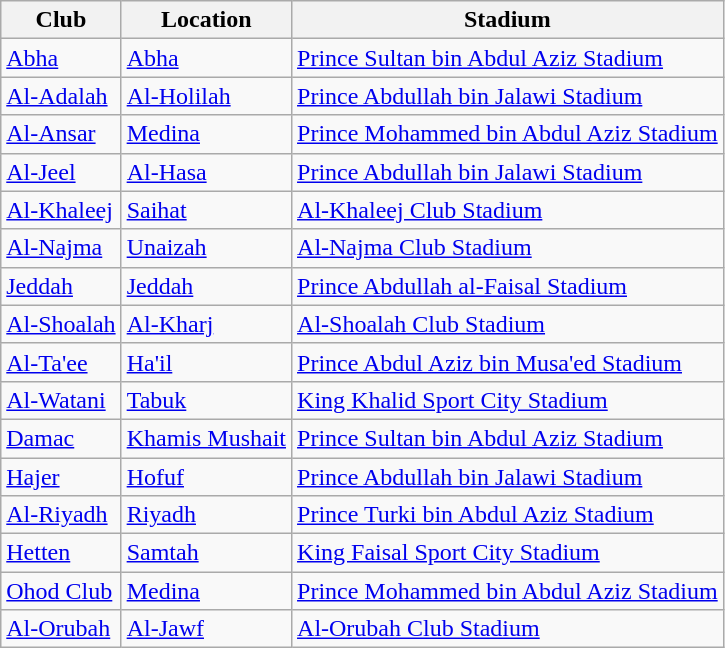<table class="wikitable sortable">
<tr>
<th>Club</th>
<th>Location</th>
<th>Stadium</th>
</tr>
<tr>
<td><a href='#'>Abha</a></td>
<td><a href='#'>Abha</a></td>
<td><a href='#'>Prince Sultan bin Abdul Aziz Stadium</a></td>
</tr>
<tr>
<td><a href='#'>Al-Adalah</a></td>
<td><a href='#'>Al-Holilah</a></td>
<td><a href='#'>Prince Abdullah bin Jalawi Stadium</a></td>
</tr>
<tr>
<td><a href='#'>Al-Ansar</a></td>
<td><a href='#'>Medina</a></td>
<td><a href='#'>Prince Mohammed bin Abdul Aziz Stadium</a></td>
</tr>
<tr>
<td><a href='#'>Al-Jeel</a></td>
<td><a href='#'>Al-Hasa</a></td>
<td><a href='#'>Prince Abdullah bin Jalawi Stadium</a></td>
</tr>
<tr>
<td><a href='#'>Al-Khaleej</a></td>
<td><a href='#'>Saihat</a></td>
<td><a href='#'>Al-Khaleej Club Stadium</a></td>
</tr>
<tr>
<td><a href='#'>Al-Najma</a></td>
<td><a href='#'>Unaizah</a></td>
<td><a href='#'>Al-Najma Club Stadium</a></td>
</tr>
<tr>
<td><a href='#'>Jeddah</a></td>
<td><a href='#'>Jeddah</a></td>
<td><a href='#'>Prince Abdullah al-Faisal Stadium</a></td>
</tr>
<tr>
<td><a href='#'>Al-Shoalah</a></td>
<td><a href='#'>Al-Kharj</a></td>
<td><a href='#'>Al-Shoalah Club Stadium</a></td>
</tr>
<tr>
<td><a href='#'>Al-Ta'ee</a></td>
<td><a href='#'>Ha'il</a></td>
<td><a href='#'>Prince Abdul Aziz bin Musa'ed Stadium</a></td>
</tr>
<tr>
<td><a href='#'>Al-Watani</a></td>
<td><a href='#'>Tabuk</a></td>
<td><a href='#'>King Khalid Sport City Stadium</a></td>
</tr>
<tr>
<td><a href='#'>Damac</a></td>
<td><a href='#'>Khamis Mushait</a></td>
<td><a href='#'>Prince Sultan bin Abdul Aziz Stadium</a></td>
</tr>
<tr>
<td><a href='#'>Hajer</a></td>
<td><a href='#'>Hofuf</a></td>
<td><a href='#'>Prince Abdullah bin Jalawi Stadium</a></td>
</tr>
<tr>
<td><a href='#'>Al-Riyadh</a></td>
<td><a href='#'>Riyadh</a></td>
<td><a href='#'>Prince Turki bin Abdul Aziz Stadium</a></td>
</tr>
<tr>
<td><a href='#'>Hetten</a></td>
<td><a href='#'>Samtah</a></td>
<td><a href='#'>King Faisal Sport City Stadium</a></td>
</tr>
<tr>
<td><a href='#'>Ohod Club</a></td>
<td><a href='#'>Medina</a></td>
<td><a href='#'>Prince Mohammed bin Abdul Aziz Stadium</a></td>
</tr>
<tr>
<td><a href='#'>Al-Orubah</a></td>
<td><a href='#'>Al-Jawf</a></td>
<td><a href='#'>Al-Orubah Club Stadium</a></td>
</tr>
</table>
